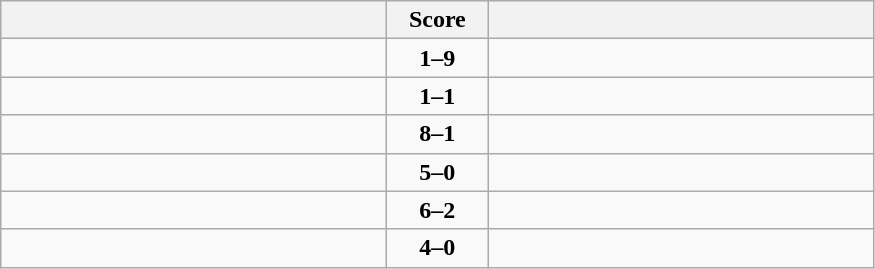<table class="wikitable" style="text-align: center; font-size:100% ">
<tr>
<th align="right" width="250"></th>
<th width="60">Score</th>
<th align="left" width="250"></th>
</tr>
<tr>
<td align=left></td>
<td align=center><strong>1–9</strong></td>
<td align=left><strong></strong></td>
</tr>
<tr>
<td align=left></td>
<td align=center><strong>1–1</strong></td>
<td align=left></td>
</tr>
<tr>
<td align=left><strong></strong></td>
<td align=center><strong>8–1</strong></td>
<td align=left></td>
</tr>
<tr>
<td align=left><strong></strong></td>
<td align=center><strong>5–0</strong></td>
<td align=left></td>
</tr>
<tr>
<td align=left><strong></strong></td>
<td align=center><strong>6–2</strong></td>
<td align=left></td>
</tr>
<tr>
<td align=left><strong></strong></td>
<td align=center><strong>4–0</strong></td>
<td align=left></td>
</tr>
</table>
